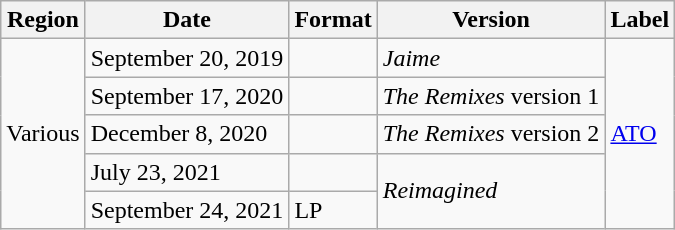<table class="wikitable plainrowheaders">
<tr>
<th scope="col">Region</th>
<th scope="col">Date</th>
<th scope="col">Format</th>
<th scope="col">Version</th>
<th scope="col">Label</th>
</tr>
<tr>
<td rowspan="5">Various</td>
<td>September 20, 2019</td>
<td scope="row"></td>
<td><em>Jaime</em></td>
<td rowspan="5"><a href='#'>ATO</a></td>
</tr>
<tr>
<td>September 17, 2020</td>
<td scope="row"></td>
<td><em>The Remixes</em> version 1</td>
</tr>
<tr>
<td>December 8, 2020</td>
<td scope="row"></td>
<td><em>The Remixes</em> version 2</td>
</tr>
<tr>
<td>July 23, 2021</td>
<td scope="row"></td>
<td rowspan="2"><em>Reimagined</em></td>
</tr>
<tr>
<td>September 24, 2021</td>
<td scope="row">LP</td>
</tr>
</table>
